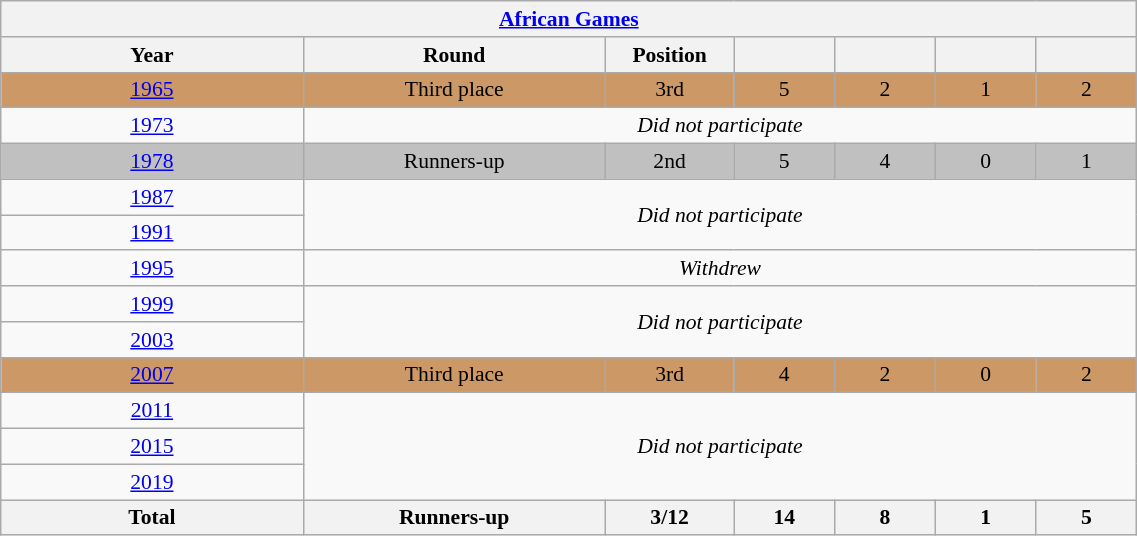<table class="wikitable" style="font-size:90%; text-align:center;" width="60%">
<tr>
<th colspan="7"><a href='#'>African Games</a></th>
</tr>
<tr>
<th width="15%">Year</th>
<th width="15%">Round</th>
<th width="5%">Position</th>
<th width="5%"></th>
<th width="5%"></th>
<th width="5%"></th>
<th width="5%"></th>
</tr>
<tr style="background:#c96;">
<td> <a href='#'>1965</a></td>
<td>Third place</td>
<td>3rd</td>
<td>5</td>
<td>2</td>
<td>1</td>
<td>2</td>
</tr>
<tr>
<td> <a href='#'>1973</a></td>
<td colspan="6"><em>Did not participate</em></td>
</tr>
<tr style="background:silver;">
<td> <a href='#'>1978</a></td>
<td>Runners-up</td>
<td>2nd</td>
<td>5</td>
<td>4</td>
<td>0</td>
<td>1</td>
</tr>
<tr>
<td> <a href='#'>1987</a></td>
<td colspan="6" rowspan="2"><em>Did not participate</em></td>
</tr>
<tr>
<td> <a href='#'>1991</a></td>
</tr>
<tr>
<td> <a href='#'>1995</a></td>
<td colspan="6"><em>Withdrew</em></td>
</tr>
<tr>
<td> <a href='#'>1999</a></td>
<td colspan="6" rowspan="2"><em>Did not participate</em></td>
</tr>
<tr>
<td> <a href='#'>2003</a></td>
</tr>
<tr style="background:#c96;">
<td> <a href='#'>2007</a></td>
<td>Third place</td>
<td>3rd</td>
<td>4</td>
<td>2</td>
<td>0</td>
<td>2</td>
</tr>
<tr>
<td> <a href='#'>2011</a></td>
<td colspan="6" rowspan="3"><em>Did not participate</em></td>
</tr>
<tr>
<td> <a href='#'>2015</a></td>
</tr>
<tr>
<td> <a href='#'>2019</a></td>
</tr>
<tr>
<th>Total</th>
<th>Runners-up</th>
<th>3/12</th>
<th>14</th>
<th>8</th>
<th>1</th>
<th>5</th>
</tr>
</table>
